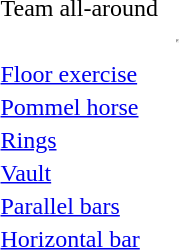<table>
<tr>
<td>Team all-around<br></td>
<td></td>
<td></td>
<td></td>
</tr>
<tr>
<td><br></td>
<td></td>
<td></td>
<td><hr></td>
</tr>
<tr>
<td><a href='#'>Floor exercise</a><br></td>
<td></td>
<td></td>
<td></td>
</tr>
<tr>
<td><a href='#'>Pommel horse</a><br></td>
<td></td>
<td></td>
<td></td>
</tr>
<tr>
<td><a href='#'>Rings</a><br></td>
<td></td>
<td></td>
<td></td>
</tr>
<tr>
<td><a href='#'>Vault</a><br></td>
<td></td>
<td></td>
<td></td>
</tr>
<tr>
<td><a href='#'>Parallel bars</a><br></td>
<td></td>
<td></td>
<td></td>
</tr>
<tr>
<td><a href='#'>Horizontal bar</a><br></td>
<td></td>
<td></td>
<td></td>
</tr>
</table>
